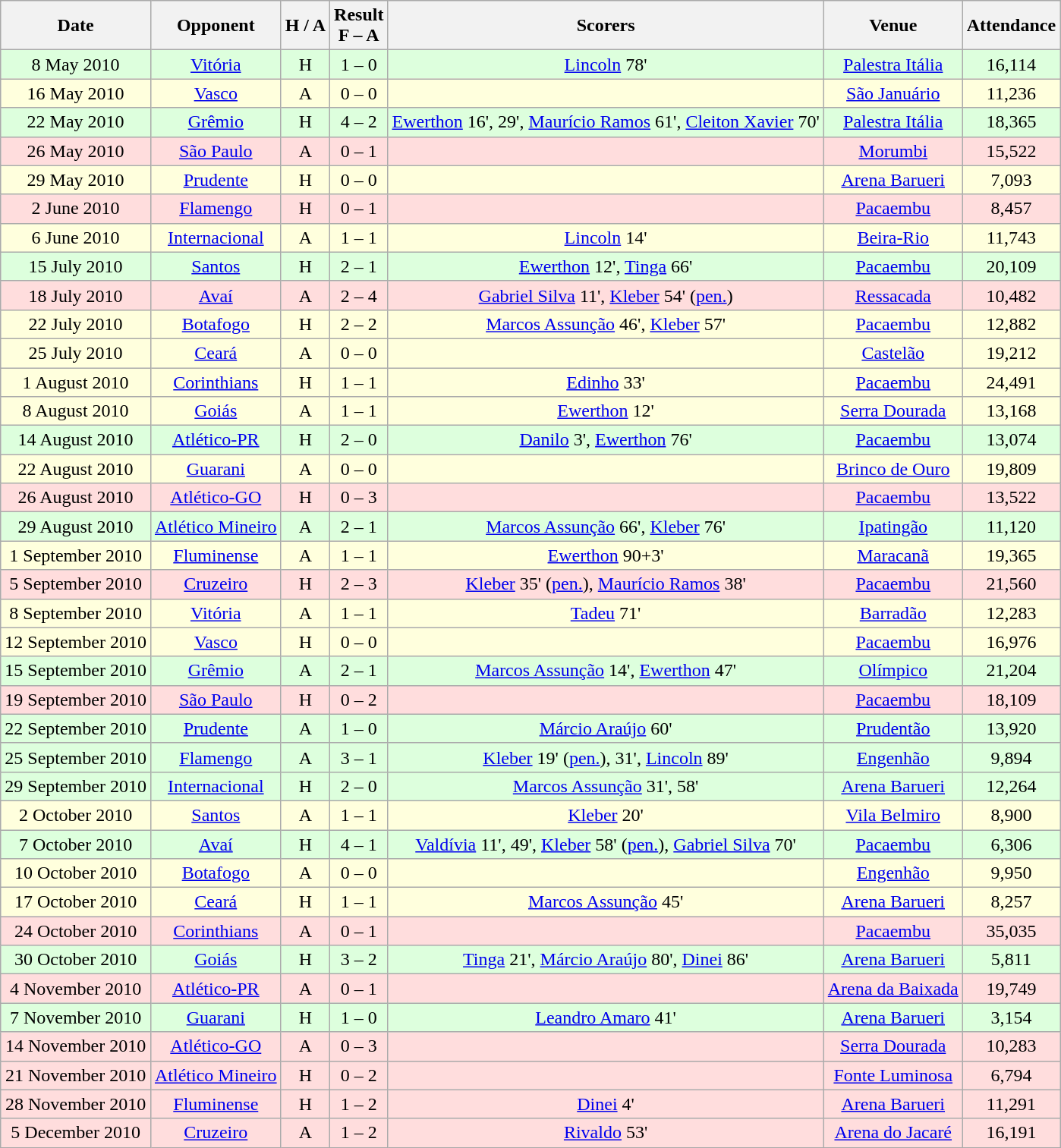<table class="wikitable" style="text-align:center">
<tr>
<th>Date</th>
<th>Opponent</th>
<th>H / A</th>
<th>Result<br>F – A</th>
<th>Scorers</th>
<th>Venue</th>
<th>Attendance</th>
</tr>
<tr bgcolor="#ddffdd">
<td>8 May 2010</td>
<td><a href='#'>Vitória</a></td>
<td>H</td>
<td>1 – 0</td>
<td><a href='#'>Lincoln</a> 78'</td>
<td><a href='#'>Palestra Itália</a></td>
<td>16,114</td>
</tr>
<tr bgcolor="ffffdd">
<td>16 May 2010</td>
<td><a href='#'>Vasco</a></td>
<td>A</td>
<td>0 – 0</td>
<td></td>
<td><a href='#'>São Januário</a></td>
<td>11,236</td>
</tr>
<tr bgcolor="ddffdd">
<td>22 May 2010</td>
<td><a href='#'>Grêmio</a></td>
<td>H</td>
<td>4 – 2</td>
<td><a href='#'>Ewerthon</a> 16', 29', <a href='#'>Maurício Ramos</a> 61', <a href='#'>Cleiton Xavier</a> 70'</td>
<td><a href='#'>Palestra Itália</a></td>
<td>18,365</td>
</tr>
<tr bgcolor="ffdddd">
<td>26 May 2010</td>
<td><a href='#'>São Paulo</a></td>
<td>A</td>
<td>0 – 1</td>
<td></td>
<td><a href='#'>Morumbi</a></td>
<td>15,522</td>
</tr>
<tr bgcolor="ffffdd">
<td>29 May 2010</td>
<td><a href='#'>Prudente</a></td>
<td>H</td>
<td>0 – 0</td>
<td></td>
<td><a href='#'>Arena Barueri</a></td>
<td>7,093</td>
</tr>
<tr bgcolor="ffdddd">
<td>2 June 2010</td>
<td><a href='#'>Flamengo</a></td>
<td>H</td>
<td>0 – 1</td>
<td></td>
<td><a href='#'>Pacaembu</a></td>
<td>8,457</td>
</tr>
<tr bgcolor="ffffdd">
<td>6 June 2010</td>
<td><a href='#'>Internacional</a></td>
<td>A</td>
<td>1 – 1</td>
<td><a href='#'>Lincoln</a> 14'</td>
<td><a href='#'>Beira-Rio</a></td>
<td>11,743</td>
</tr>
<tr bgcolor="ddffdd">
<td>15 July 2010</td>
<td><a href='#'>Santos</a></td>
<td>H</td>
<td>2 – 1</td>
<td><a href='#'>Ewerthon</a> 12', <a href='#'>Tinga</a> 66'</td>
<td><a href='#'>Pacaembu</a></td>
<td>20,109</td>
</tr>
<tr bgcolor="ffdddd">
<td>18 July 2010</td>
<td><a href='#'>Avaí</a></td>
<td>A</td>
<td>2 – 4</td>
<td><a href='#'>Gabriel Silva</a> 11', <a href='#'>Kleber</a> 54' (<a href='#'>pen.</a>)</td>
<td><a href='#'>Ressacada</a></td>
<td>10,482</td>
</tr>
<tr bgcolor="ffffdd">
<td>22 July 2010</td>
<td><a href='#'>Botafogo</a></td>
<td>H</td>
<td>2 – 2</td>
<td><a href='#'>Marcos Assunção</a> 46', <a href='#'>Kleber</a> 57'</td>
<td><a href='#'>Pacaembu</a></td>
<td>12,882</td>
</tr>
<tr bgcolor="ffffdd">
<td>25 July 2010</td>
<td><a href='#'>Ceará</a></td>
<td>A</td>
<td>0 – 0</td>
<td></td>
<td><a href='#'>Castelão</a></td>
<td>19,212</td>
</tr>
<tr bgcolor="ffffdd">
<td>1 August 2010</td>
<td><a href='#'>Corinthians</a></td>
<td>H</td>
<td>1 – 1</td>
<td><a href='#'>Edinho</a> 33'</td>
<td><a href='#'>Pacaembu</a></td>
<td>24,491</td>
</tr>
<tr bgcolor="ffffdd">
<td>8 August 2010</td>
<td><a href='#'>Goiás</a></td>
<td>A</td>
<td>1 – 1</td>
<td><a href='#'>Ewerthon</a> 12'</td>
<td><a href='#'>Serra Dourada</a></td>
<td>13,168</td>
</tr>
<tr bgcolor="ddffdd">
<td>14 August 2010</td>
<td><a href='#'>Atlético-PR</a></td>
<td>H</td>
<td>2 – 0</td>
<td><a href='#'>Danilo</a> 3', <a href='#'>Ewerthon</a> 76'</td>
<td><a href='#'>Pacaembu</a></td>
<td>13,074</td>
</tr>
<tr bgcolor="ffffdd">
<td>22 August 2010</td>
<td><a href='#'>Guarani</a></td>
<td>A</td>
<td>0 – 0</td>
<td></td>
<td><a href='#'>Brinco de Ouro</a></td>
<td>19,809</td>
</tr>
<tr bgcolor="ffdddd">
<td>26 August 2010</td>
<td><a href='#'>Atlético-GO</a></td>
<td>H</td>
<td>0 – 3</td>
<td></td>
<td><a href='#'>Pacaembu</a></td>
<td>13,522</td>
</tr>
<tr bgcolor="ddffdd">
<td>29 August 2010</td>
<td><a href='#'>Atlético Mineiro</a></td>
<td>A</td>
<td>2 – 1</td>
<td><a href='#'>Marcos Assunção</a> 66', <a href='#'>Kleber</a> 76'</td>
<td><a href='#'>Ipatingão</a></td>
<td>11,120</td>
</tr>
<tr bgcolor="ffffdd">
<td>1 September 2010</td>
<td><a href='#'>Fluminense</a></td>
<td>A</td>
<td>1 – 1</td>
<td><a href='#'>Ewerthon</a> 90+3'</td>
<td><a href='#'>Maracanã</a></td>
<td>19,365</td>
</tr>
<tr bgcolor="ffdddd">
<td>5 September 2010</td>
<td><a href='#'>Cruzeiro</a></td>
<td>H</td>
<td>2 – 3</td>
<td><a href='#'>Kleber</a> 35' (<a href='#'>pen.</a>), <a href='#'>Maurício Ramos</a> 38'</td>
<td><a href='#'>Pacaembu</a></td>
<td>21,560</td>
</tr>
<tr bgcolor="ffffdd">
<td>8 September 2010</td>
<td><a href='#'>Vitória</a></td>
<td>A</td>
<td>1 – 1</td>
<td><a href='#'>Tadeu</a> 71'</td>
<td><a href='#'>Barradão</a></td>
<td>12,283</td>
</tr>
<tr bgcolor="ffffdd">
<td>12 September 2010</td>
<td><a href='#'>Vasco</a></td>
<td>H</td>
<td>0 – 0</td>
<td></td>
<td><a href='#'>Pacaembu</a></td>
<td>16,976</td>
</tr>
<tr bgcolor="ddffdd">
<td>15 September 2010</td>
<td><a href='#'>Grêmio</a></td>
<td>A</td>
<td>2 – 1</td>
<td><a href='#'>Marcos Assunção</a> 14', <a href='#'>Ewerthon</a> 47'</td>
<td><a href='#'>Olímpico</a></td>
<td>21,204</td>
</tr>
<tr bgcolor="ffdddd">
<td>19 September 2010</td>
<td><a href='#'>São Paulo</a></td>
<td>H</td>
<td>0 – 2</td>
<td></td>
<td><a href='#'>Pacaembu</a></td>
<td>18,109</td>
</tr>
<tr bgcolor="ddffdd">
<td>22 September 2010</td>
<td><a href='#'>Prudente</a></td>
<td>A</td>
<td>1 – 0</td>
<td><a href='#'>Márcio Araújo</a> 60'</td>
<td><a href='#'>Prudentão</a></td>
<td>13,920</td>
</tr>
<tr bgcolor="ddffdd">
<td>25 September 2010</td>
<td><a href='#'>Flamengo</a></td>
<td>A</td>
<td>3 – 1</td>
<td><a href='#'>Kleber</a> 19' (<a href='#'>pen.</a>), 31', <a href='#'>Lincoln</a> 89'</td>
<td><a href='#'>Engenhão</a></td>
<td>9,894</td>
</tr>
<tr bgcolor="ddffdd">
<td>29 September 2010</td>
<td><a href='#'>Internacional</a></td>
<td>H</td>
<td>2 – 0</td>
<td><a href='#'>Marcos Assunção</a> 31', 58'</td>
<td><a href='#'>Arena Barueri</a></td>
<td>12,264</td>
</tr>
<tr bgcolor="ffffdd">
<td>2 October 2010</td>
<td><a href='#'>Santos</a></td>
<td>A</td>
<td>1 – 1</td>
<td><a href='#'>Kleber</a> 20'</td>
<td><a href='#'>Vila Belmiro</a></td>
<td>8,900</td>
</tr>
<tr bgcolor="ddffdd">
<td>7 October 2010</td>
<td><a href='#'>Avaí</a></td>
<td>H</td>
<td>4 – 1</td>
<td><a href='#'>Valdívia</a> 11', 49', <a href='#'>Kleber</a> 58' (<a href='#'>pen.</a>), <a href='#'>Gabriel Silva</a> 70'</td>
<td><a href='#'>Pacaembu</a></td>
<td>6,306</td>
</tr>
<tr bgcolor="ffffdd">
<td>10 October 2010</td>
<td><a href='#'>Botafogo</a></td>
<td>A</td>
<td>0 – 0</td>
<td></td>
<td><a href='#'>Engenhão</a></td>
<td>9,950</td>
</tr>
<tr bgcolor="ffffdd">
<td>17 October 2010</td>
<td><a href='#'>Ceará</a></td>
<td>H</td>
<td>1 – 1</td>
<td><a href='#'>Marcos Assunção</a> 45'</td>
<td><a href='#'>Arena Barueri</a></td>
<td>8,257</td>
</tr>
<tr bgcolor="ffdddd">
<td>24 October 2010</td>
<td><a href='#'>Corinthians</a></td>
<td>A</td>
<td>0 – 1</td>
<td></td>
<td><a href='#'>Pacaembu</a></td>
<td>35,035</td>
</tr>
<tr bgcolor="ddffdd">
<td>30 October 2010</td>
<td><a href='#'>Goiás</a></td>
<td>H</td>
<td>3 – 2</td>
<td><a href='#'>Tinga</a> 21', <a href='#'>Márcio Araújo</a> 80', <a href='#'>Dinei</a> 86'</td>
<td><a href='#'>Arena Barueri</a></td>
<td>5,811</td>
</tr>
<tr bgcolor="ffdddd">
<td>4 November 2010</td>
<td><a href='#'>Atlético-PR</a></td>
<td>A</td>
<td>0 – 1</td>
<td></td>
<td><a href='#'>Arena da Baixada</a></td>
<td>19,749</td>
</tr>
<tr bgcolor="ddffdd">
<td>7 November 2010</td>
<td><a href='#'>Guarani</a></td>
<td>H</td>
<td>1 – 0</td>
<td><a href='#'>Leandro Amaro</a> 41'</td>
<td><a href='#'>Arena Barueri</a></td>
<td>3,154</td>
</tr>
<tr bgcolor="ffdddd">
<td>14 November 2010</td>
<td><a href='#'>Atlético-GO</a></td>
<td>A</td>
<td>0 – 3</td>
<td></td>
<td><a href='#'>Serra Dourada</a></td>
<td>10,283</td>
</tr>
<tr bgcolor="ffdddd">
<td>21 November 2010</td>
<td><a href='#'>Atlético Mineiro</a></td>
<td>H</td>
<td>0 – 2</td>
<td></td>
<td><a href='#'>Fonte Luminosa</a></td>
<td>6,794</td>
</tr>
<tr bgcolor="ffdddd">
<td>28 November 2010</td>
<td><a href='#'>Fluminense</a></td>
<td>H</td>
<td>1 – 2</td>
<td><a href='#'>Dinei</a> 4'</td>
<td><a href='#'>Arena Barueri</a></td>
<td>11,291</td>
</tr>
<tr bgcolor="ffdddd">
<td>5 December 2010</td>
<td><a href='#'>Cruzeiro</a></td>
<td>A</td>
<td>1 – 2</td>
<td><a href='#'>Rivaldo</a> 53'</td>
<td><a href='#'>Arena do Jacaré</a></td>
<td>16,191</td>
</tr>
</table>
